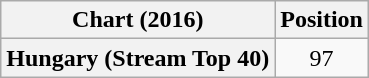<table class="wikitable plainrowheaders" style="text-align:center">
<tr>
<th scope="col">Chart (2016)</th>
<th scope="col">Position</th>
</tr>
<tr>
<th scope="row">Hungary (Stream Top 40)</th>
<td>97</td>
</tr>
</table>
